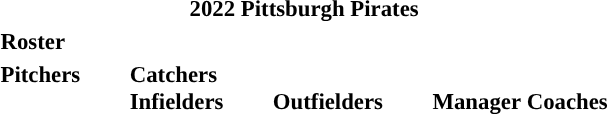<table class="toccolours" style="font-size: 95%;">
<tr>
<th colspan="10"><strong>2022 Pittsburgh Pirates</strong></th>
</tr>
<tr>
<td colspan="10"><strong>Roster</strong></td>
</tr>
<tr>
<td valign="top"><strong>Pitchers</strong><br>
































</td>
<td style="width:25px;"></td>
<td valign="top"><strong>Catchers</strong><br>





<strong>Infielders</strong>













</td>
<td style="width:25px;"></td>
<td valign="top"><br><strong>Outfielders</strong>













</td>
<td style="width:25px;"></td>
<td valign="top"><br><strong>Manager</strong>

<strong>Coaches</strong>
 
 
 
 
 
 
 
  
 </td>
</tr>
</table>
